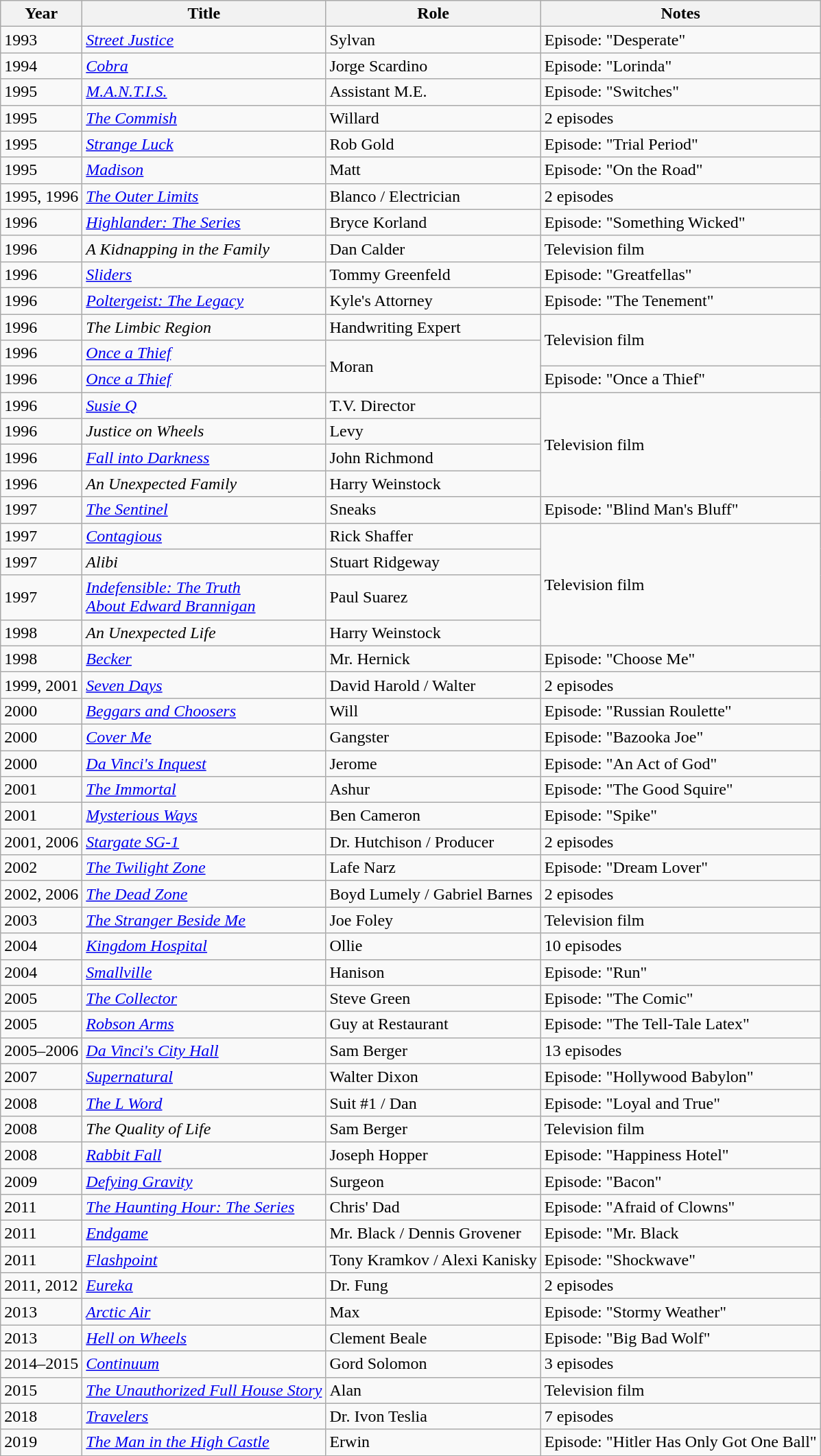<table class="wikitable sortable">
<tr>
<th>Year</th>
<th>Title</th>
<th>Role</th>
<th class="unsortable">Notes</th>
</tr>
<tr>
<td>1993</td>
<td><em><a href='#'>Street Justice</a></em></td>
<td>Sylvan</td>
<td>Episode: "Desperate"</td>
</tr>
<tr>
<td>1994</td>
<td><a href='#'><em>Cobra</em></a></td>
<td>Jorge Scardino</td>
<td>Episode: "Lorinda"</td>
</tr>
<tr>
<td>1995</td>
<td><em><a href='#'>M.A.N.T.I.S.</a></em></td>
<td>Assistant M.E.</td>
<td>Episode: "Switches"</td>
</tr>
<tr>
<td>1995</td>
<td data-sort-value="Commish, The"><em><a href='#'>The Commish</a></em></td>
<td>Willard</td>
<td>2 episodes</td>
</tr>
<tr>
<td>1995</td>
<td><em><a href='#'>Strange Luck</a></em></td>
<td>Rob Gold</td>
<td>Episode: "Trial Period"</td>
</tr>
<tr>
<td>1995</td>
<td><a href='#'><em>Madison</em></a></td>
<td>Matt</td>
<td>Episode: "On the Road"</td>
</tr>
<tr>
<td>1995, 1996</td>
<td data-sort-value="Outer Limits, The"><a href='#'><em>The Outer Limits</em></a></td>
<td>Blanco / Electrician</td>
<td>2 episodes</td>
</tr>
<tr>
<td>1996</td>
<td><em><a href='#'>Highlander: The Series</a></em></td>
<td>Bryce Korland</td>
<td>Episode: "Something Wicked"</td>
</tr>
<tr>
<td>1996</td>
<td data-sort-value="Kidnapping in the Family, A"><em>A Kidnapping in the Family</em></td>
<td>Dan Calder</td>
<td>Television film</td>
</tr>
<tr>
<td>1996</td>
<td><em><a href='#'>Sliders</a></em></td>
<td>Tommy Greenfeld</td>
<td>Episode: "Greatfellas"</td>
</tr>
<tr>
<td>1996</td>
<td><em><a href='#'>Poltergeist: The Legacy</a></em></td>
<td>Kyle's Attorney</td>
<td>Episode: "The Tenement"</td>
</tr>
<tr>
<td>1996</td>
<td data-sort-value="Limbic Region, The"><em>The Limbic Region</em></td>
<td>Handwriting Expert</td>
<td rowspan="2">Television film</td>
</tr>
<tr>
<td>1996</td>
<td><a href='#'><em>Once a Thief</em></a></td>
<td rowspan="2">Moran</td>
</tr>
<tr>
<td>1996</td>
<td><a href='#'><em>Once a Thief</em></a></td>
<td>Episode: "Once a Thief"</td>
</tr>
<tr>
<td>1996</td>
<td><a href='#'><em>Susie Q</em></a></td>
<td>T.V. Director</td>
<td rowspan="4">Television film</td>
</tr>
<tr>
<td>1996</td>
<td><em>Justice on Wheels</em></td>
<td>Levy</td>
</tr>
<tr>
<td>1996</td>
<td><em><a href='#'>Fall into Darkness</a></em></td>
<td>John Richmond</td>
</tr>
<tr>
<td>1996</td>
<td><em>An Unexpected Family</em></td>
<td>Harry Weinstock</td>
</tr>
<tr>
<td>1997</td>
<td data-sort-value="Sentinel, The"><a href='#'><em>The Sentinel</em></a></td>
<td>Sneaks</td>
<td>Episode: "Blind Man's Bluff"</td>
</tr>
<tr>
<td>1997</td>
<td><a href='#'><em>Contagious</em></a></td>
<td>Rick Shaffer</td>
<td rowspan="4">Television film</td>
</tr>
<tr>
<td>1997</td>
<td><em>Alibi</em></td>
<td>Stuart Ridgeway</td>
</tr>
<tr>
<td>1997</td>
<td><a href='#'><em>Indefensible: The Truth</em></a><br><a href='#'><em>About Edward Brannigan</em></a></td>
<td>Paul Suarez</td>
</tr>
<tr>
<td>1998</td>
<td><em>An Unexpected Life</em></td>
<td>Harry Weinstock</td>
</tr>
<tr>
<td>1998</td>
<td><a href='#'><em>Becker</em></a></td>
<td>Mr. Hernick</td>
<td>Episode: "Choose Me"</td>
</tr>
<tr>
<td>1999, 2001</td>
<td><a href='#'><em>Seven Days</em></a></td>
<td>David Harold / Walter</td>
<td>2 episodes</td>
</tr>
<tr>
<td>2000</td>
<td><a href='#'><em>Beggars and Choosers</em></a></td>
<td>Will</td>
<td>Episode: "Russian Roulette"</td>
</tr>
<tr>
<td>2000</td>
<td><a href='#'><em>Cover Me</em></a></td>
<td>Gangster</td>
<td>Episode: "Bazooka Joe"</td>
</tr>
<tr>
<td>2000</td>
<td><em><a href='#'>Da Vinci's Inquest</a></em></td>
<td>Jerome</td>
<td>Episode: "An Act of God"</td>
</tr>
<tr>
<td>2001</td>
<td data-sort-value="Immortal, The"><a href='#'><em>The Immortal</em></a></td>
<td>Ashur</td>
<td>Episode: "The Good Squire"</td>
</tr>
<tr>
<td>2001</td>
<td><a href='#'><em>Mysterious Ways</em></a></td>
<td>Ben Cameron</td>
<td>Episode: "Spike"</td>
</tr>
<tr>
<td>2001, 2006</td>
<td><em><a href='#'>Stargate SG-1</a></em></td>
<td>Dr. Hutchison / Producer</td>
<td>2 episodes</td>
</tr>
<tr>
<td>2002</td>
<td data-sort-value="Twilight Zone, The"><a href='#'><em>The Twilight Zone</em></a></td>
<td>Lafe Narz</td>
<td>Episode: "Dream Lover"</td>
</tr>
<tr>
<td>2002, 2006</td>
<td data-sort-value="Dead Zone, The"><a href='#'><em>The Dead Zone</em></a></td>
<td>Boyd Lumely / Gabriel Barnes</td>
<td>2 episodes</td>
</tr>
<tr>
<td>2003</td>
<td data-sort-value="Stranger Beside Me, The"><a href='#'><em>The Stranger Beside Me</em></a></td>
<td>Joe Foley</td>
<td>Television film</td>
</tr>
<tr>
<td>2004</td>
<td><em><a href='#'>Kingdom Hospital</a></em></td>
<td>Ollie</td>
<td>10 episodes</td>
</tr>
<tr>
<td>2004</td>
<td><em><a href='#'>Smallville</a></em></td>
<td>Hanison</td>
<td>Episode: "Run"</td>
</tr>
<tr>
<td>2005</td>
<td data-sort-value="Collector, The"><a href='#'><em>The Collector</em></a></td>
<td>Steve Green</td>
<td>Episode: "The Comic"</td>
</tr>
<tr>
<td>2005</td>
<td><em><a href='#'>Robson Arms</a></em></td>
<td>Guy at Restaurant</td>
<td>Episode: "The Tell-Tale Latex"</td>
</tr>
<tr>
<td>2005–2006</td>
<td><em><a href='#'>Da Vinci's City Hall</a></em></td>
<td>Sam Berger</td>
<td>13 episodes</td>
</tr>
<tr>
<td>2007</td>
<td><a href='#'><em>Supernatural</em></a></td>
<td>Walter Dixon</td>
<td>Episode: "Hollywood Babylon"</td>
</tr>
<tr>
<td>2008</td>
<td data-sort-value="L Word, The"><em><a href='#'>The L Word</a></em></td>
<td>Suit #1 / Dan</td>
<td>Episode: "Loyal and True"</td>
</tr>
<tr>
<td>2008</td>
<td data-sort-value="Quality of Life, The"><em>The Quality of Life</em></td>
<td>Sam Berger</td>
<td>Television film</td>
</tr>
<tr>
<td>2008</td>
<td><em><a href='#'>Rabbit Fall</a></em></td>
<td>Joseph Hopper</td>
<td>Episode: "Happiness Hotel"</td>
</tr>
<tr>
<td>2009</td>
<td><a href='#'><em>Defying Gravity</em></a></td>
<td>Surgeon</td>
<td>Episode: "Bacon"</td>
</tr>
<tr>
<td>2011</td>
<td data-sort-value="Haunting Hour: The Series, The"><em><a href='#'>The Haunting Hour: The Series</a></em></td>
<td>Chris' Dad</td>
<td>Episode: "Afraid of Clowns"</td>
</tr>
<tr>
<td>2011</td>
<td><a href='#'><em>Endgame</em></a></td>
<td>Mr. Black / Dennis Grovener</td>
<td>Episode: "Mr. Black</td>
</tr>
<tr>
<td>2011</td>
<td><a href='#'><em>Flashpoint</em></a></td>
<td>Tony Kramkov / Alexi Kanisky</td>
<td>Episode: "Shockwave"</td>
</tr>
<tr>
<td>2011, 2012</td>
<td><a href='#'><em>Eureka</em></a></td>
<td>Dr. Fung</td>
<td>2 episodes</td>
</tr>
<tr>
<td>2013</td>
<td><em><a href='#'>Arctic Air</a></em></td>
<td>Max</td>
<td>Episode: "Stormy Weather"</td>
</tr>
<tr>
<td>2013</td>
<td><a href='#'><em>Hell on Wheels</em></a></td>
<td>Clement Beale</td>
<td>Episode: "Big Bad Wolf"</td>
</tr>
<tr>
<td>2014–2015</td>
<td><a href='#'><em>Continuum</em></a></td>
<td>Gord Solomon</td>
<td>3 episodes</td>
</tr>
<tr>
<td>2015</td>
<td data-sort-value="Unauthorized Full House Story, The"><em><a href='#'>The Unauthorized Full House Story</a></em></td>
<td>Alan</td>
<td>Television film</td>
</tr>
<tr>
<td>2018</td>
<td><a href='#'><em>Travelers</em></a></td>
<td>Dr. Ivon Teslia</td>
<td>7 episodes</td>
</tr>
<tr>
<td>2019</td>
<td data-sort-value="Man in the High Castle, The"><a href='#'><em>The Man in the High Castle</em></a></td>
<td>Erwin</td>
<td>Episode: "Hitler Has Only Got One Ball"</td>
</tr>
</table>
